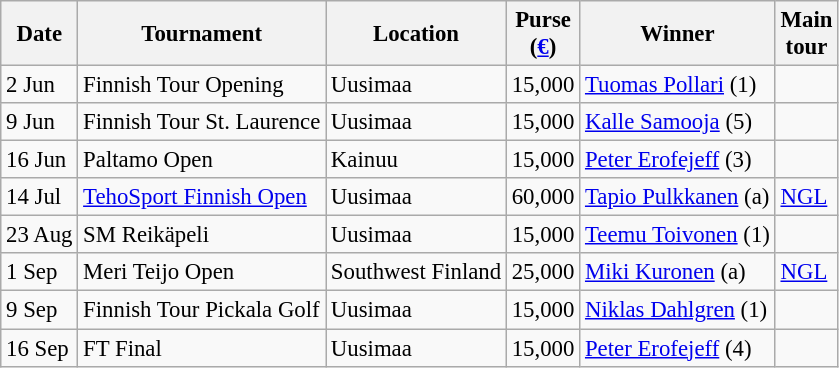<table class="wikitable" style="font-size:95%;">
<tr>
<th>Date</th>
<th>Tournament</th>
<th>Location</th>
<th>Purse<br>(<a href='#'>€</a>)</th>
<th>Winner</th>
<th>Main<br>tour</th>
</tr>
<tr>
<td>2 Jun</td>
<td>Finnish Tour Opening</td>
<td>Uusimaa</td>
<td align=right>15,000</td>
<td> <a href='#'>Tuomas Pollari</a> (1)</td>
<td></td>
</tr>
<tr>
<td>9 Jun</td>
<td>Finnish Tour St. Laurence</td>
<td>Uusimaa</td>
<td align=right>15,000</td>
<td> <a href='#'>Kalle Samooja</a> (5)</td>
<td></td>
</tr>
<tr>
<td>16 Jun</td>
<td>Paltamo Open</td>
<td>Kainuu</td>
<td align=right>15,000</td>
<td> <a href='#'>Peter Erofejeff</a> (3)</td>
<td></td>
</tr>
<tr>
<td>14 Jul</td>
<td><a href='#'>TehoSport Finnish Open</a></td>
<td>Uusimaa</td>
<td align=right>60,000</td>
<td> <a href='#'>Tapio Pulkkanen</a> (a)</td>
<td><a href='#'>NGL</a></td>
</tr>
<tr>
<td>23 Aug</td>
<td>SM Reikäpeli</td>
<td>Uusimaa</td>
<td align=right>15,000</td>
<td> <a href='#'>Teemu Toivonen</a> (1)</td>
<td></td>
</tr>
<tr>
<td>1 Sep</td>
<td>Meri Teijo Open</td>
<td>Southwest Finland</td>
<td align=right>25,000</td>
<td> <a href='#'>Miki Kuronen</a> (a)</td>
<td><a href='#'>NGL</a></td>
</tr>
<tr>
<td>9 Sep</td>
<td>Finnish Tour Pickala Golf</td>
<td>Uusimaa</td>
<td align=right>15,000</td>
<td> <a href='#'>Niklas Dahlgren</a> (1)</td>
<td></td>
</tr>
<tr>
<td>16 Sep</td>
<td>FT Final</td>
<td>Uusimaa</td>
<td align=right>15,000</td>
<td> <a href='#'>Peter Erofejeff</a> (4)</td>
<td></td>
</tr>
</table>
